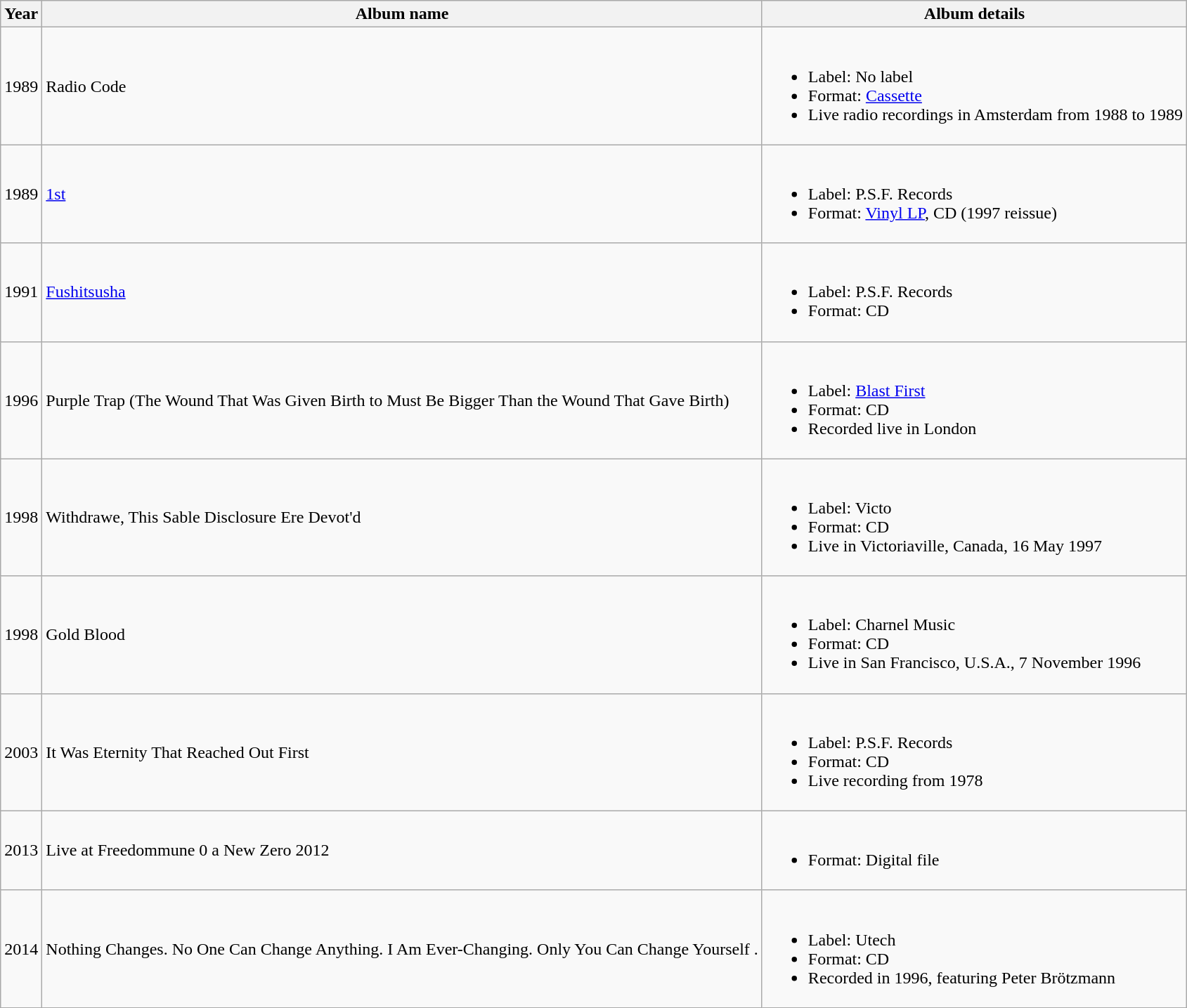<table class="wikitable sortable">
<tr>
<th>Year</th>
<th>Album name</th>
<th class="unsortable">Album details</th>
</tr>
<tr>
<td>1989</td>
<td>Radio Code</td>
<td><br><ul><li>Label: No label</li><li>Format: <a href='#'>Cassette</a></li><li>Live radio recordings in Amsterdam from 1988 to 1989</li></ul></td>
</tr>
<tr>
<td>1989</td>
<td><a href='#'>1st</a></td>
<td><br><ul><li>Label: P.S.F. Records</li><li>Format: <a href='#'>Vinyl LP</a>, CD (1997 reissue)</li></ul></td>
</tr>
<tr>
<td>1991</td>
<td><a href='#'>Fushitsusha</a></td>
<td><br><ul><li>Label: P.S.F. Records</li><li>Format: CD</li></ul></td>
</tr>
<tr>
<td>1996</td>
<td>Purple Trap (The Wound That Was Given Birth to Must Be Bigger Than the Wound That Gave Birth)</td>
<td><br><ul><li>Label: <a href='#'>Blast First</a></li><li>Format: CD</li><li>Recorded live in London</li></ul></td>
</tr>
<tr>
<td>1998</td>
<td>Withdrawe, This Sable Disclosure Ere Devot'd</td>
<td><br><ul><li>Label: Victo</li><li>Format: CD</li><li>Live in Victoriaville, Canada, 16 May 1997</li></ul></td>
</tr>
<tr>
<td>1998</td>
<td>Gold Blood</td>
<td><br><ul><li>Label: Charnel Music</li><li>Format: CD</li><li>Live in San Francisco, U.S.A., 7 November 1996</li></ul></td>
</tr>
<tr>
<td>2003</td>
<td>It Was Eternity That Reached Out First</td>
<td><br><ul><li>Label: P.S.F. Records</li><li>Format: CD</li><li>Live recording from 1978</li></ul></td>
</tr>
<tr>
<td>2013</td>
<td>Live at Freedommune 0 <Zero> a New Zero 2012</td>
<td><br><ul><li>Format: Digital file</li></ul></td>
</tr>
<tr>
<td>2014</td>
<td>Nothing Changes.  No One Can Change Anything.  I Am Ever-Changing.  Only You Can Change Yourself .</td>
<td><br><ul><li>Label: Utech</li><li>Format: CD</li><li>Recorded in 1996, featuring Peter Brötzmann</li></ul></td>
</tr>
</table>
